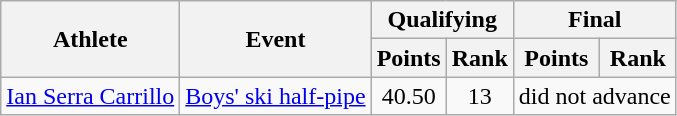<table class="wikitable">
<tr>
<th rowspan="2">Athlete</th>
<th rowspan="2">Event</th>
<th colspan="2">Qualifying</th>
<th colspan="2">Final</th>
</tr>
<tr>
<th>Points</th>
<th>Rank</th>
<th>Points</th>
<th>Rank</th>
</tr>
<tr>
<td><a href='#'>Ian Serra Carrillo</a></td>
<td><a href='#'>Boys' ski half-pipe</a></td>
<td align="center">40.50</td>
<td align="center">13</td>
<td align="center" colspan=2>did not advance</td>
</tr>
</table>
